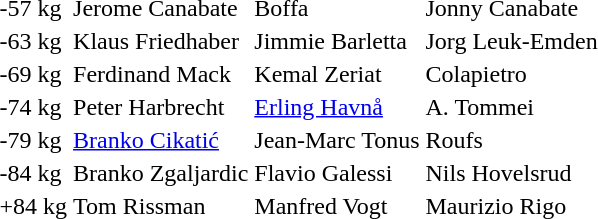<table>
<tr>
<td>-57 kg</td>
<td>Jerome Canabate </td>
<td>Boffa </td>
<td>Jonny Canabate </td>
</tr>
<tr>
<td>-63 kg</td>
<td>Klaus Friedhaber </td>
<td>Jimmie Barletta </td>
<td>Jorg Leuk-Emden </td>
</tr>
<tr>
<td>-69 kg</td>
<td>Ferdinand Mack </td>
<td>Kemal Zeriat </td>
<td>Colapietro </td>
</tr>
<tr>
<td>-74 kg</td>
<td>Peter Harbrecht </td>
<td><a href='#'>Erling Havnå</a> </td>
<td>A. Tommei </td>
</tr>
<tr>
<td>-79 kg</td>
<td><a href='#'>Branko Cikatić</a> </td>
<td>Jean-Marc Tonus </td>
<td>Roufs </td>
</tr>
<tr>
<td>-84 kg</td>
<td>Branko Zgaljardic </td>
<td>Flavio Galessi </td>
<td>Nils Hovelsrud </td>
</tr>
<tr>
<td>+84 kg</td>
<td>Tom Rissman </td>
<td>Manfred Vogt </td>
<td>Maurizio Rigo </td>
</tr>
<tr>
</tr>
</table>
